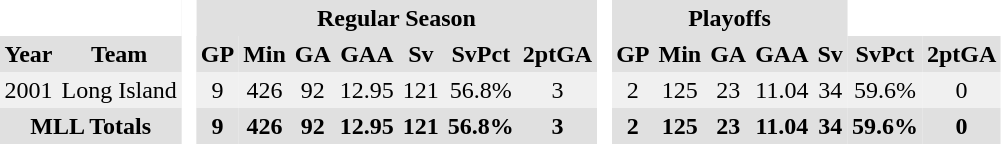<table BORDER="0" CELLPADDING="3" CELLSPACING="0">
<tr ALIGN="center" bgcolor="#e0e0e0">
<th colspan="2" bgcolor="#ffffff"> </th>
<th rowspan="99" bgcolor="#ffffff"> </th>
<th colspan="7">Regular Season</th>
<th rowspan="99" bgcolor="#ffffff"> </th>
<th colspan="5">Playoffs</th>
</tr>
<tr ALIGN="center" bgcolor="#e0e0e0">
<th>Year</th>
<th>Team</th>
<th>GP</th>
<th>Min</th>
<th>GA</th>
<th>GAA</th>
<th>Sv</th>
<th>SvPct</th>
<th>2ptGA</th>
<th>GP</th>
<th>Min</th>
<th>GA</th>
<th>GAA</th>
<th>Sv</th>
<th>SvPct</th>
<th>2ptGA</th>
</tr>
<tr ALIGN="center" bgcolor="#f0f0f0">
<td>2001</td>
<td>Long Island</td>
<td>9</td>
<td>426</td>
<td>92</td>
<td>12.95</td>
<td>121</td>
<td>56.8%</td>
<td>3</td>
<td>2</td>
<td>125</td>
<td>23</td>
<td>11.04</td>
<td>34</td>
<td>59.6%</td>
<td>0</td>
</tr>
<tr ALIGN="center" bgcolor="#e0e0e0">
<th colspan="2">MLL Totals</th>
<th>9</th>
<th>426</th>
<th>92</th>
<th>12.95</th>
<th>121</th>
<th>56.8%</th>
<th>3</th>
<th>2</th>
<th>125</th>
<th>23</th>
<th>11.04</th>
<th>34</th>
<th>59.6%</th>
<th>0</th>
</tr>
</table>
